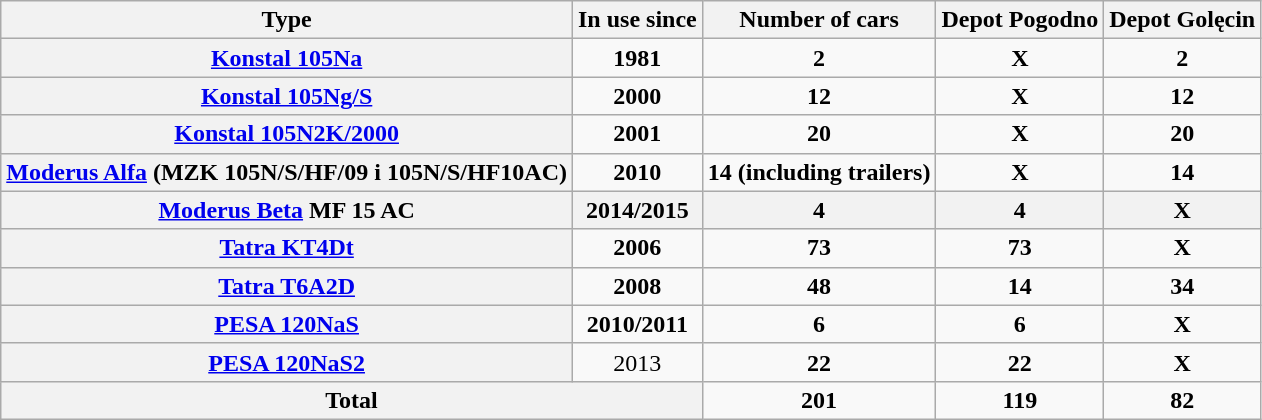<table class="wikitable" style="text-align:center" cellspacing="3" cellpadding="5">
<tr>
<th>Type</th>
<th>In use since</th>
<th>Number of cars</th>
<th>Depot Pogodno</th>
<th>Depot Golęcin</th>
</tr>
<tr>
<th><strong><a href='#'>Konstal 105Na</a></strong></th>
<td><strong>1981</strong></td>
<td><strong>2</strong></td>
<td><strong>X</strong></td>
<td><strong>2</strong></td>
</tr>
<tr>
<th><a href='#'><strong>Konstal 105Ng/S</strong></a></th>
<td><strong>2000</strong></td>
<td><strong>12</strong></td>
<td><strong>X</strong></td>
<td><strong>12</strong></td>
</tr>
<tr>
<th><a href='#'><strong>Konstal 105N2K/2000</strong></a></th>
<td><strong>2001</strong></td>
<td><strong>20</strong></td>
<td><strong>X</strong></td>
<td><strong>20</strong></td>
</tr>
<tr>
<th><strong><a href='#'>Moderus Alfa</a> (MZK 105N/S/HF/09 i 105N/S/HF10AC)</strong></th>
<td><strong>2010</strong></td>
<td><strong>14 (including trailers)</strong></td>
<td><strong>X</strong></td>
<td><strong>14</strong></td>
</tr>
<tr>
<th><strong><a href='#'>Moderus Beta</a> MF 15 AC</strong></th>
<th><strong>2014/2015</strong></th>
<th><strong>4</strong></th>
<th><strong>4</strong></th>
<th><strong>X</strong></th>
</tr>
<tr>
<th><a href='#'><strong>Tatra KT4Dt</strong></a></th>
<td><strong>2006</strong></td>
<td><strong>73</strong></td>
<td><strong>73</strong></td>
<td><strong>X</strong></td>
</tr>
<tr>
<th><a href='#'><strong>Tatra T6A2D</strong></a></th>
<td><strong>2008</strong></td>
<td><strong>48</strong></td>
<td><strong>14</strong></td>
<td><strong>34</strong></td>
</tr>
<tr>
<th><a href='#'><strong>PESA 120NaS</strong></a></th>
<td><strong>2010/2011</strong></td>
<td><strong>6</strong></td>
<td><strong>6</strong></td>
<td><strong>X</strong></td>
</tr>
<tr>
<th><a href='#'><strong>PESA 120NaS2</strong></a></th>
<td>2013</td>
<td><strong>22</strong></td>
<td><strong>22</strong></td>
<td><strong>X</strong></td>
</tr>
<tr>
<th colspan=2><strong>Total</strong></th>
<td><strong>201</strong></td>
<td><strong>119</strong></td>
<td><strong>82</strong></td>
</tr>
</table>
